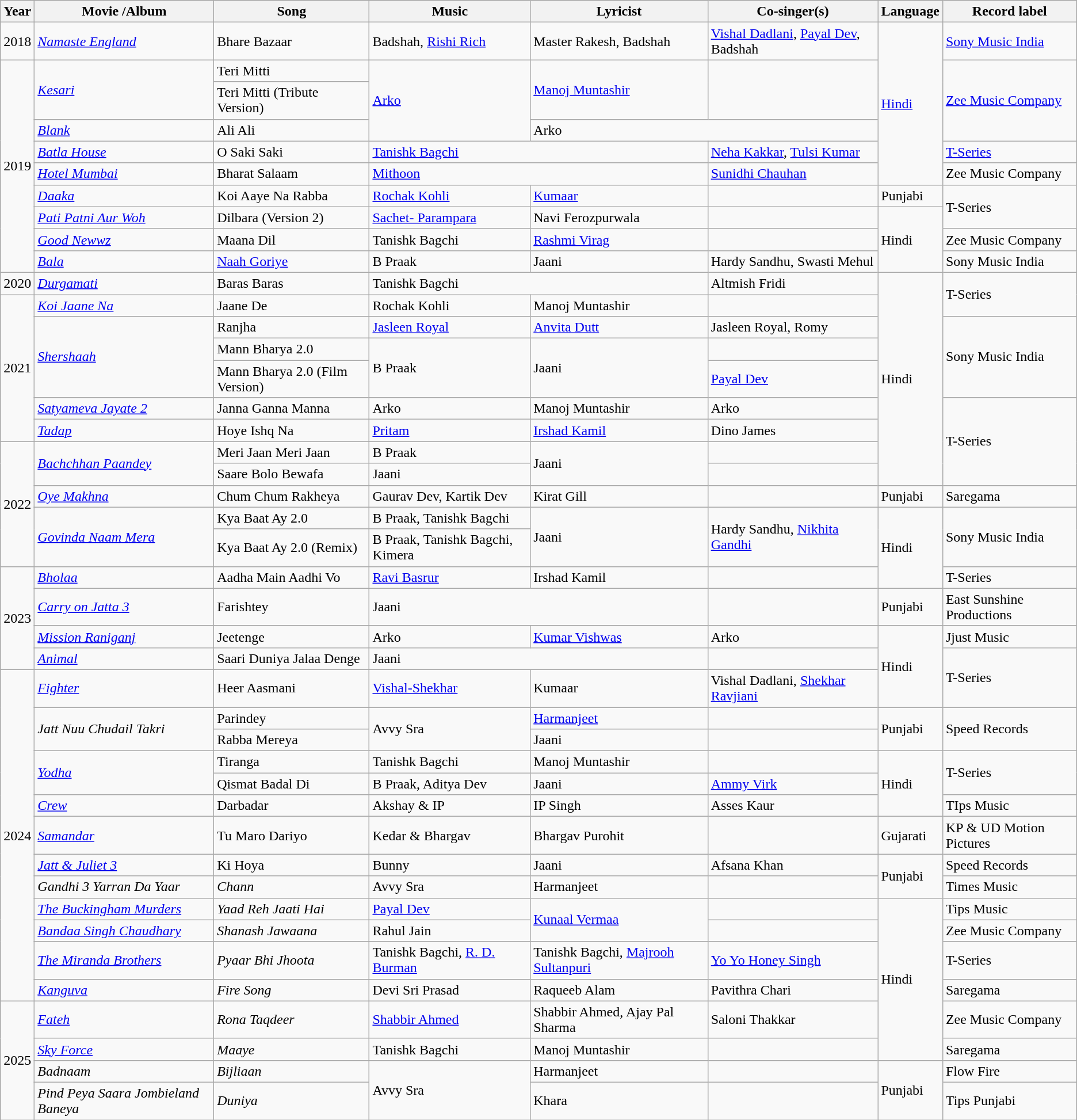<table class="wikitable sortable">
<tr>
<th>Year</th>
<th>Movie /Album</th>
<th>Song</th>
<th>Music</th>
<th>Lyricist</th>
<th>Co-singer(s)</th>
<th>Language</th>
<th>Record label</th>
</tr>
<tr>
<td>2018</td>
<td><em><a href='#'>Namaste England</a></em></td>
<td>Bhare Bazaar</td>
<td>Badshah, <a href='#'>Rishi Rich</a></td>
<td>Master Rakesh, Badshah</td>
<td><a href='#'>Vishal Dadlani</a>, <a href='#'>Payal Dev</a>, Badshah</td>
<td rowspan="6"><a href='#'>Hindi</a></td>
<td><a href='#'>Sony Music India</a></td>
</tr>
<tr>
<td rowspan="9">2019</td>
<td rowspan="2"><a href='#'><em>Kesari</em></a></td>
<td>Teri Mitti</td>
<td rowspan="3"><a href='#'>Arko</a></td>
<td rowspan="2"><a href='#'>Manoj Muntashir</a></td>
<td rowspan="2"></td>
<td rowspan="3"><a href='#'>Zee Music Company</a></td>
</tr>
<tr>
<td>Teri Mitti (Tribute Version)</td>
</tr>
<tr>
<td><a href='#'><em>Blank</em></a></td>
<td>Ali Ali</td>
<td colspan="2">Arko</td>
</tr>
<tr>
<td><em><a href='#'>Batla House</a></em></td>
<td>O Saki Saki</td>
<td colspan="2"><a href='#'>Tanishk Bagchi</a></td>
<td><a href='#'>Neha Kakkar</a>, <a href='#'>Tulsi Kumar</a></td>
<td><a href='#'>T-Series</a></td>
</tr>
<tr>
<td><em><a href='#'>Hotel Mumbai</a></em></td>
<td>Bharat Salaam</td>
<td colspan="2"><a href='#'>Mithoon</a></td>
<td><a href='#'>Sunidhi Chauhan</a></td>
<td>Zee Music Company</td>
</tr>
<tr>
<td><em><a href='#'>Daaka</a></em></td>
<td>Koi Aaye Na Rabba</td>
<td><a href='#'>Rochak Kohli</a></td>
<td><a href='#'>Kumaar</a></td>
<td></td>
<td>Punjabi</td>
<td rowspan="2">T-Series</td>
</tr>
<tr>
<td><a href='#'><em>Pati Patni Aur Woh</em></a></td>
<td>Dilbara (Version 2)</td>
<td><a href='#'>Sachet- Parampara</a></td>
<td>Navi Ferozpurwala</td>
<td></td>
<td rowspan="3">Hindi</td>
</tr>
<tr>
<td><em><a href='#'>Good Newwz</a></em></td>
<td>Maana Dil</td>
<td>Tanishk Bagchi</td>
<td><a href='#'>Rashmi Virag</a></td>
<td></td>
<td>Zee Music Company</td>
</tr>
<tr>
<td><em><a href='#'>Bala</a></em></td>
<td><a href='#'>Naah Goriye</a></td>
<td>B Praak</td>
<td>Jaani</td>
<td>Hardy Sandhu, Swasti Mehul</td>
<td>Sony Music India</td>
</tr>
<tr>
<td>2020</td>
<td><em><a href='#'>Durgamati</a></em></td>
<td>Baras Baras</td>
<td colspan="2">Tanishk Bagchi</td>
<td>Altmish Fridi</td>
<td rowspan="9">Hindi</td>
<td rowspan="2">T-Series</td>
</tr>
<tr>
<td rowspan="6">2021</td>
<td><em><a href='#'>Koi Jaane Na</a></em></td>
<td>Jaane De</td>
<td>Rochak Kohli</td>
<td>Manoj Muntashir</td>
<td></td>
</tr>
<tr>
<td rowspan=3><em><a href='#'>Shershaah</a></em></td>
<td>Ranjha</td>
<td><a href='#'>Jasleen Royal</a></td>
<td><a href='#'>Anvita Dutt</a></td>
<td>Jasleen Royal, Romy</td>
<td rowspan=3>Sony Music India</td>
</tr>
<tr>
<td>Mann Bharya 2.0</td>
<td rowspan=2>B Praak</td>
<td rowspan=2>Jaani</td>
<td></td>
</tr>
<tr>
<td>Mann Bharya 2.0 (Film Version)</td>
<td><a href='#'>Payal Dev</a></td>
</tr>
<tr>
<td><em><a href='#'>Satyameva Jayate 2</a></em></td>
<td>Janna Ganna Manna</td>
<td>Arko</td>
<td>Manoj Muntashir</td>
<td>Arko</td>
<td rowspan="4">T-Series</td>
</tr>
<tr>
<td><a href='#'><em>Tadap</em></a></td>
<td>Hoye Ishq Na</td>
<td><a href='#'>Pritam</a></td>
<td><a href='#'>Irshad Kamil</a></td>
<td>Dino James</td>
</tr>
<tr>
<td rowspan="5">2022</td>
<td rowspan=2><em><a href='#'>Bachchhan Paandey</a></em></td>
<td>Meri Jaan Meri Jaan</td>
<td>B Praak</td>
<td rowspan=2>Jaani</td>
<td></td>
</tr>
<tr>
<td>Saare Bolo Bewafa</td>
<td>Jaani</td>
<td></td>
</tr>
<tr>
<td><em><a href='#'>Oye Makhna</a></em></td>
<td>Chum Chum Rakheya</td>
<td>Gaurav Dev, Kartik Dev</td>
<td>Kirat Gill</td>
<td></td>
<td>Punjabi</td>
<td>Saregama</td>
</tr>
<tr>
<td rowspan=2><em><a href='#'>Govinda Naam Mera</a></em></td>
<td>Kya Baat Ay 2.0</td>
<td>B Praak, Tanishk Bagchi</td>
<td rowspan=2>Jaani</td>
<td rowspan=2>Hardy Sandhu, <a href='#'>Nikhita Gandhi</a></td>
<td rowspan=3>Hindi</td>
<td rowspan=2>Sony Music India</td>
</tr>
<tr>
<td>Kya Baat Ay 2.0 (Remix)</td>
<td>B Praak, Tanishk Bagchi, Kimera</td>
</tr>
<tr>
<td rowspan="4">2023</td>
<td><em><a href='#'>Bholaa</a></em></td>
<td>Aadha Main Aadhi Vo</td>
<td><a href='#'>Ravi Basrur</a></td>
<td>Irshad Kamil</td>
<td></td>
<td>T-Series</td>
</tr>
<tr>
<td><em><a href='#'>Carry on Jatta 3</a></em></td>
<td>Farishtey</td>
<td colspan="2">Jaani</td>
<td></td>
<td>Punjabi</td>
<td>East Sunshine Productions</td>
</tr>
<tr>
<td><em><a href='#'>Mission Raniganj</a></em></td>
<td>Jeetenge</td>
<td>Arko</td>
<td><a href='#'>Kumar Vishwas</a></td>
<td>Arko</td>
<td rowspan="3">Hindi</td>
<td>Jjust Music</td>
</tr>
<tr>
<td><em><a href='#'>Animal</a></em></td>
<td>Saari Duniya Jalaa Denge</td>
<td colspan="2">Jaani</td>
<td></td>
<td rowspan="2">T-Series</td>
</tr>
<tr>
<td rowspan=13">2024</td>
<td><em><a href='#'>Fighter</a></em></td>
<td>Heer Aasmani</td>
<td><a href='#'>Vishal-Shekhar</a></td>
<td>Kumaar</td>
<td>Vishal Dadlani, <a href='#'>Shekhar Ravjiani</a></td>
</tr>
<tr>
<td rowspan="2"><em>Jatt Nuu Chudail Takri</em></td>
<td>Parindey</td>
<td rowspan=2>Avvy Sra</td>
<td><a href='#'>Harmanjeet</a></td>
<td></td>
<td rowspan="2">Punjabi</td>
<td rowspan="2">Speed Records</td>
</tr>
<tr>
<td>Rabba Mereya</td>
<td>Jaani</td>
<td></td>
</tr>
<tr>
<td rowspan=2><em><a href='#'>Yodha</a></em></td>
<td>Tiranga</td>
<td>Tanishk Bagchi</td>
<td>Manoj Muntashir</td>
<td></td>
<td rowspan=3>Hindi</td>
<td rowspan=2>T-Series</td>
</tr>
<tr>
<td>Qismat Badal Di</td>
<td>B Praak, Aditya Dev</td>
<td>Jaani</td>
<td><a href='#'>Ammy Virk</a></td>
</tr>
<tr>
<td><em><a href='#'>Crew</a></em></td>
<td>Darbadar</td>
<td>Akshay & IP</td>
<td>IP Singh</td>
<td>Asses Kaur</td>
<td>TIps Music</td>
</tr>
<tr>
<td><em><a href='#'>Samandar</a></em></td>
<td>Tu Maro Dariyo</td>
<td>Kedar & Bhargav</td>
<td>Bhargav Purohit</td>
<td></td>
<td>Gujarati</td>
<td>KP & UD Motion Pictures</td>
</tr>
<tr>
<td><em><a href='#'>Jatt & Juliet 3</a></em></td>
<td>Ki Hoya</td>
<td>Bunny</td>
<td>Jaani</td>
<td>Afsana Khan</td>
<td rowspan=2>Punjabi</td>
<td>Speed Records</td>
</tr>
<tr>
<td><em>Gandhi 3 Yarran Da Yaar</em></td>
<td><em>Chann</em></td>
<td>Avvy Sra</td>
<td>Harmanjeet</td>
<td></td>
<td>Times Music</td>
</tr>
<tr>
<td><em><a href='#'>The Buckingham Murders</a></em></td>
<td><em>Yaad Reh Jaati Hai</em></td>
<td><a href='#'>Payal Dev</a></td>
<td rowspan=2><a href='#'>Kunaal Vermaa</a></td>
<td></td>
<td rowspan=6>Hindi</td>
<td>Tips Music</td>
</tr>
<tr>
<td><em><a href='#'>Bandaa Singh Chaudhary</a></em></td>
<td><em>Shanash Jawaana</em></td>
<td>Rahul Jain</td>
<td></td>
<td>Zee Music Company</td>
</tr>
<tr>
<td><em><a href='#'>The Miranda Brothers</a></em></td>
<td><em> Pyaar Bhi Jhoota</em></td>
<td>Tanishk Bagchi, <a href='#'>R. D. Burman</a></td>
<td>Tanishk Bagchi, <a href='#'>Majrooh Sultanpuri</a></td>
<td><a href='#'>Yo Yo Honey Singh</a></td>
<td>T-Series</td>
</tr>
<tr>
<td><em><a href='#'>Kanguva</a></em></td>
<td><em>Fire Song</em></td>
<td>Devi Sri Prasad</td>
<td>Raqueeb Alam</td>
<td>Pavithra Chari</td>
<td>Saregama</td>
</tr>
<tr>
<td rowspan=4">2025</td>
<td><em><a href='#'>Fateh</a></em></td>
<td><em>Rona Taqdeer</em></td>
<td><a href='#'>Shabbir Ahmed</a></td>
<td>Shabbir Ahmed, Ajay Pal Sharma</td>
<td>Saloni Thakkar</td>
<td>Zee Music Company</td>
</tr>
<tr>
<td><em><a href='#'>Sky Force</a></em></td>
<td><em>Maaye</em></td>
<td>Tanishk Bagchi</td>
<td>Manoj Muntashir</td>
<td></td>
<td>Saregama</td>
</tr>
<tr>
<td><em>Badnaam</em></td>
<td><em>Bijliaan</em></td>
<td rowspan=2">Avvy Sra</td>
<td>Harmanjeet</td>
<td></td>
<td rowspan=2">Punjabi</td>
<td>Flow Fire</td>
</tr>
<tr>
<td><em>Pind Peya Saara Jombieland Baneya</em></td>
<td><em>Duniya</em></td>
<td>Khara</td>
<td></td>
<td>Tips Punjabi</td>
</tr>
</table>
